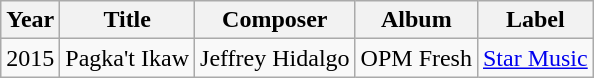<table class="wikitable">
<tr>
<th>Year</th>
<th>Title</th>
<th>Composer</th>
<th>Album</th>
<th>Label</th>
</tr>
<tr>
<td>2015</td>
<td>Pagka't Ikaw</td>
<td>Jeffrey Hidalgo</td>
<td>OPM Fresh</td>
<td><a href='#'>Star Music</a></td>
</tr>
</table>
